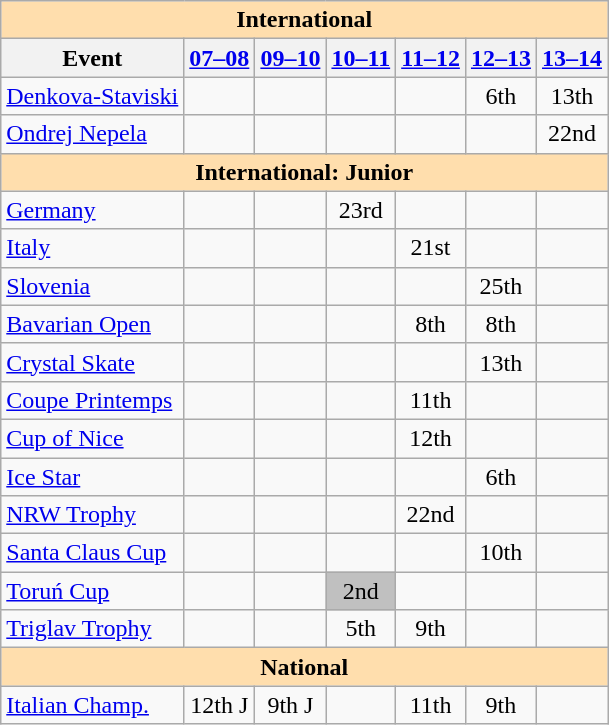<table class="wikitable" style="text-align:center">
<tr>
<th colspan="7" style="background-color: #ffdead; " align="center">International</th>
</tr>
<tr>
<th>Event</th>
<th><a href='#'>07–08</a></th>
<th><a href='#'>09–10</a></th>
<th><a href='#'>10–11</a></th>
<th><a href='#'>11–12</a></th>
<th><a href='#'>12–13</a></th>
<th><a href='#'>13–14</a></th>
</tr>
<tr>
<td align=left><a href='#'>Denkova-Staviski</a></td>
<td></td>
<td></td>
<td></td>
<td></td>
<td>6th</td>
<td>13th</td>
</tr>
<tr>
<td align=left><a href='#'>Ondrej Nepela</a></td>
<td></td>
<td></td>
<td></td>
<td></td>
<td></td>
<td>22nd</td>
</tr>
<tr>
<th colspan="7" style="background-color: #ffdead; " align="center">International: Junior</th>
</tr>
<tr>
<td align=left> <a href='#'>Germany</a></td>
<td></td>
<td></td>
<td>23rd</td>
<td></td>
<td></td>
<td></td>
</tr>
<tr>
<td align=left> <a href='#'>Italy</a></td>
<td></td>
<td></td>
<td></td>
<td>21st</td>
<td></td>
<td></td>
</tr>
<tr>
<td align=left> <a href='#'>Slovenia</a></td>
<td></td>
<td></td>
<td></td>
<td></td>
<td>25th</td>
<td></td>
</tr>
<tr>
<td align=left><a href='#'>Bavarian Open</a></td>
<td></td>
<td></td>
<td></td>
<td>8th</td>
<td>8th</td>
<td></td>
</tr>
<tr>
<td align=left><a href='#'>Crystal Skate</a></td>
<td></td>
<td></td>
<td></td>
<td></td>
<td>13th</td>
<td></td>
</tr>
<tr>
<td align=left><a href='#'>Coupe Printemps</a></td>
<td></td>
<td></td>
<td></td>
<td>11th</td>
<td></td>
<td></td>
</tr>
<tr>
<td align=left><a href='#'>Cup of Nice</a></td>
<td></td>
<td></td>
<td></td>
<td>12th</td>
<td></td>
<td></td>
</tr>
<tr>
<td align=left><a href='#'>Ice Star</a></td>
<td></td>
<td></td>
<td></td>
<td></td>
<td>6th</td>
<td></td>
</tr>
<tr>
<td align=left><a href='#'>NRW Trophy</a></td>
<td></td>
<td></td>
<td></td>
<td>22nd</td>
<td></td>
<td></td>
</tr>
<tr>
<td align=left><a href='#'>Santa Claus Cup</a></td>
<td></td>
<td></td>
<td></td>
<td></td>
<td>10th</td>
<td></td>
</tr>
<tr>
<td align=left><a href='#'>Toruń Cup</a></td>
<td></td>
<td></td>
<td bgcolor=silver>2nd</td>
<td></td>
<td></td>
<td></td>
</tr>
<tr>
<td align=left><a href='#'>Triglav Trophy</a></td>
<td></td>
<td></td>
<td>5th</td>
<td>9th</td>
<td></td>
<td></td>
</tr>
<tr>
<th colspan="7" style="background-color: #ffdead; " align="center">National</th>
</tr>
<tr>
<td align="left"><a href='#'>Italian Champ.</a></td>
<td>12th J</td>
<td>9th J</td>
<td></td>
<td>11th</td>
<td>9th</td>
<td></td>
</tr>
</table>
